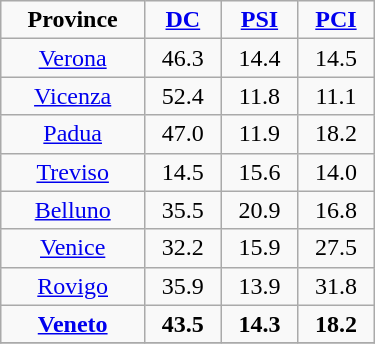<table class="wikitable" style="text-align:center; width:250px">
<tr>
<td style="width:100px"><strong>Province</strong></td>
<td style="width:50px"><strong><a href='#'>DC</a></strong></td>
<td style="width:50px"><strong><a href='#'>PSI</a></strong></td>
<td style="width:50px"><strong><a href='#'>PCI</a></strong></td>
</tr>
<tr>
<td><a href='#'>Verona</a></td>
<td>46.3</td>
<td>14.4</td>
<td>14.5</td>
</tr>
<tr>
<td><a href='#'>Vicenza</a></td>
<td>52.4</td>
<td>11.8</td>
<td>11.1</td>
</tr>
<tr>
<td><a href='#'>Padua</a></td>
<td>47.0</td>
<td>11.9</td>
<td>18.2</td>
</tr>
<tr>
<td><a href='#'>Treviso</a></td>
<td>14.5</td>
<td>15.6</td>
<td>14.0</td>
</tr>
<tr>
<td><a href='#'>Belluno</a></td>
<td>35.5</td>
<td>20.9</td>
<td>16.8</td>
</tr>
<tr>
<td><a href='#'>Venice</a></td>
<td>32.2</td>
<td>15.9</td>
<td>27.5</td>
</tr>
<tr>
<td><a href='#'>Rovigo</a></td>
<td>35.9</td>
<td>13.9</td>
<td>31.8</td>
</tr>
<tr>
<td><strong><a href='#'>Veneto</a></strong></td>
<td><strong>43.5</strong></td>
<td><strong>14.3</strong></td>
<td><strong>18.2</strong></td>
</tr>
<tr>
</tr>
</table>
